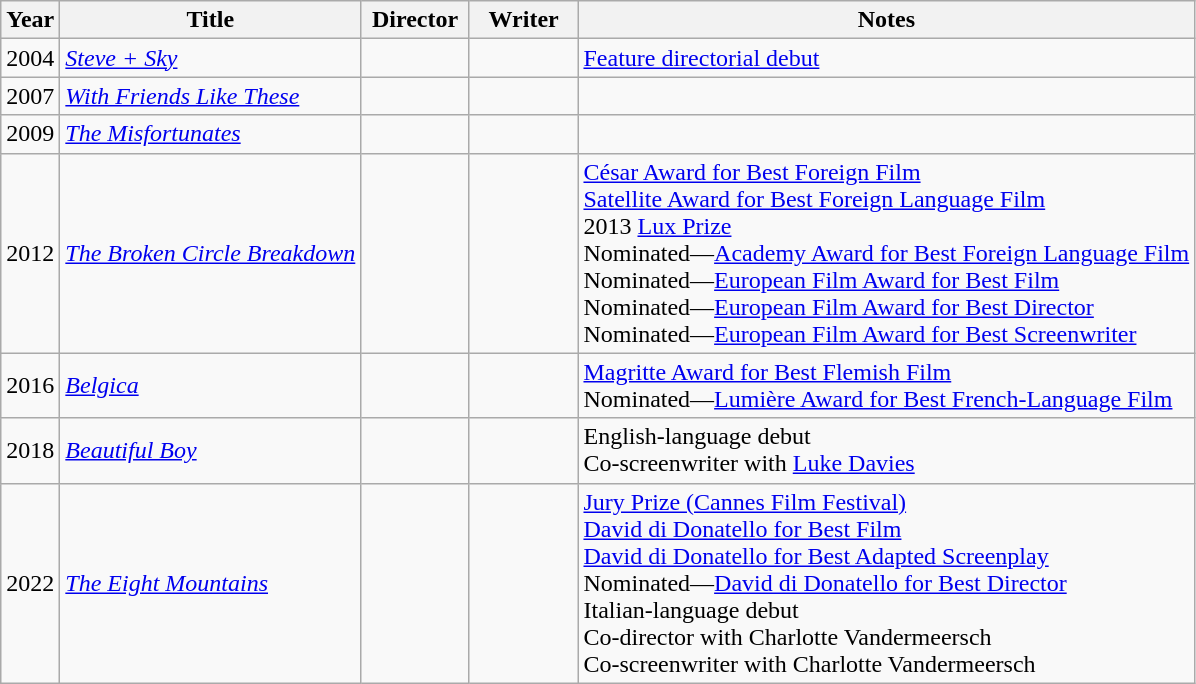<table class="wikitable sortable plainrowheaders">
<tr>
<th scope="col">Year</th>
<th scope="col">Title</th>
<th width=65>Director</th>
<th width=65>Writer</th>
<th scope="col" class="unsortable">Notes</th>
</tr>
<tr>
<td>2004</td>
<td><em><a href='#'>Steve + Sky</a></em></td>
<td></td>
<td></td>
<td><a href='#'>Feature directorial debut</a></td>
</tr>
<tr>
<td>2007</td>
<td><em><a href='#'>With Friends Like These</a></em></td>
<td></td>
<td></td>
<td></td>
</tr>
<tr>
<td>2009</td>
<td><em><a href='#'>The Misfortunates</a></em></td>
<td></td>
<td></td>
<td></td>
</tr>
<tr>
<td>2012</td>
<td><em><a href='#'>The Broken Circle Breakdown</a></em></td>
<td></td>
<td></td>
<td><a href='#'>César Award for Best Foreign Film</a><br><a href='#'>Satellite Award for Best Foreign Language Film</a><br>2013 <a href='#'>Lux Prize</a><br>Nominated—<a href='#'>Academy Award for Best Foreign Language Film</a><br>Nominated—<a href='#'>European Film Award for Best Film</a><br>Nominated—<a href='#'>European Film Award for Best Director</a><br>Nominated—<a href='#'>European Film Award for Best Screenwriter</a></td>
</tr>
<tr>
<td>2016</td>
<td><em><a href='#'>Belgica</a></em></td>
<td></td>
<td></td>
<td><a href='#'>Magritte Award for Best Flemish Film</a><br>Nominated—<a href='#'>Lumière Award for Best French-Language Film</a></td>
</tr>
<tr>
<td>2018</td>
<td><em><a href='#'>Beautiful Boy</a></em></td>
<td></td>
<td></td>
<td>English-language debut<br>Co-screenwriter with <a href='#'>Luke Davies</a></td>
</tr>
<tr>
<td>2022</td>
<td><em><a href='#'>The Eight Mountains</a></em></td>
<td></td>
<td></td>
<td><a href='#'>Jury Prize (Cannes Film Festival)</a><br><a href='#'>David di Donatello for Best Film</a><br><a href='#'>David di Donatello for Best Adapted Screenplay</a><br>Nominated—<a href='#'>David di Donatello for Best Director</a><br>Italian-language debut<br>Co-director with Charlotte Vandermeersch<br>Co-screenwriter with Charlotte Vandermeersch</td>
</tr>
</table>
